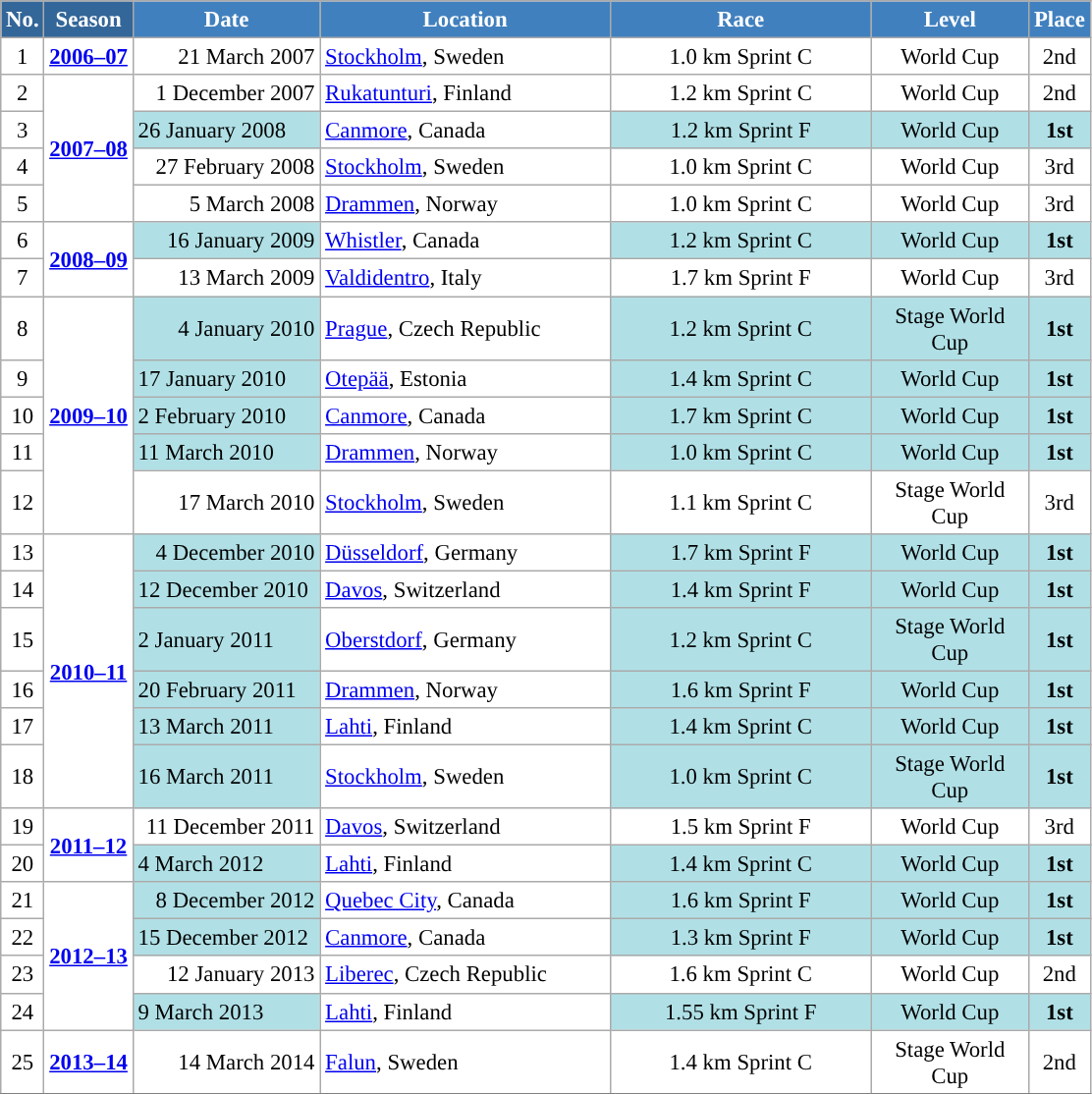<table class="wikitable sortable" style="font-size:95%; text-align:center; border:grey solid 1px; border-collapse:collapse; background:#ffffff;">
<tr style="background:#efefef;">
<th style="background-color:#369; color:white;">No.</th>
<th style="background-color:#369; color:white;">Season</th>
<th style="background-color:#4180be; color:white; width:120px;">Date</th>
<th style="background-color:#4180be; color:white; width:190px;">Location</th>
<th style="background-color:#4180be; color:white; width:170px;">Race</th>
<th style="background-color:#4180be; color:white; width:100px;">Level</th>
<th style="background-color:#4180be; color:white;">Place</th>
</tr>
<tr>
<td align=center>1</td>
<td rowspan=1 align=center><strong><a href='#'>2006–07</a></strong></td>
<td align=right>21 March 2007</td>
<td align=left> <a href='#'>Stockholm</a>, Sweden</td>
<td>1.0 km Sprint C</td>
<td>World Cup</td>
<td>2nd</td>
</tr>
<tr>
<td align=center>2</td>
<td rowspan=4 align=center><strong><a href='#'>2007–08</a></strong></td>
<td align=right>1 December 2007</td>
<td align=left>  <a href='#'>Rukatunturi</a>, Finland</td>
<td>1.2 km Sprint C</td>
<td>World Cup</td>
<td>2nd</td>
</tr>
<tr>
<td align=center>3</td>
<td align=left bgcolor="#BOEOE6" align=right>26 January 2008</td>
<td align=left> <a href='#'>Canmore</a>, Canada</td>
<td bgcolor="#BOEOE6" align=center>1.2 km Sprint F</td>
<td bgcolor="#BOEOE6">World Cup</td>
<td bgcolor="#BOEOE6"><strong>1st</strong></td>
</tr>
<tr>
<td align=center>4</td>
<td align=right>27 February 2008</td>
<td align=left> <a href='#'>Stockholm</a>, Sweden</td>
<td>1.0 km Sprint C</td>
<td>World Cup</td>
<td>3rd</td>
</tr>
<tr>
<td align=center>5</td>
<td align=right>5 March 2008</td>
<td align=left> <a href='#'>Drammen</a>, Norway</td>
<td>1.0 km Sprint C</td>
<td>World Cup</td>
<td>3rd</td>
</tr>
<tr>
<td align=center>6</td>
<td rowspan=2 align=center><strong><a href='#'>2008–09</a></strong></td>
<td bgcolor="#BOEOE6" align=right>16 January 2009</td>
<td align=left> <a href='#'>Whistler</a>, Canada</td>
<td bgcolor="#BOEOE6">1.2 km Sprint C</td>
<td bgcolor="#BOEOE6">World Cup</td>
<td bgcolor="#BOEOE6"><strong>1st</strong></td>
</tr>
<tr>
<td align=center>7</td>
<td align=right>13 March 2009</td>
<td align=left> <a href='#'>Valdidentro</a>, Italy</td>
<td>1.7 km Sprint F</td>
<td>World Cup</td>
<td>3rd</td>
</tr>
<tr>
<td align=center>8</td>
<td rowspan=5 align=center><strong><a href='#'>2009–10</a></strong></td>
<td bgcolor="#BOEOE6" align=right>4 January 2010</td>
<td align=left> <a href='#'>Prague</a>, Czech Republic</td>
<td bgcolor="#BOEOE6">1.2 km Sprint C</td>
<td bgcolor="#BOEOE6">Stage World Cup</td>
<td bgcolor="#BOEOE6"><strong>1st</strong></td>
</tr>
<tr>
<td align=center>9</td>
<td align=left bgcolor="#BOEOE6" align=right>17 January 2010</td>
<td align=left> <a href='#'>Otepää</a>, Estonia</td>
<td bgcolor="#BOEOE6" align=center>1.4 km Sprint C</td>
<td bgcolor="#BOEOE6">World Cup</td>
<td bgcolor="#BOEOE6"><strong>1st</strong></td>
</tr>
<tr>
<td align=center>10</td>
<td align=left bgcolor="#BOEOE6" align=right>2 February 2010</td>
<td align=left> <a href='#'>Canmore</a>, Canada</td>
<td bgcolor="#BOEOE6" align=center>1.7 km Sprint C</td>
<td bgcolor="#BOEOE6">World Cup</td>
<td bgcolor="#BOEOE6"><strong>1st</strong></td>
</tr>
<tr>
<td align=center>11</td>
<td align=left bgcolor="#BOEOE6" align=right>11 March 2010</td>
<td align=left> <a href='#'>Drammen</a>, Norway</td>
<td bgcolor="#BOEOE6" align=center>1.0 km Sprint C</td>
<td bgcolor="#BOEOE6">World Cup</td>
<td bgcolor="#BOEOE6"><strong>1st</strong></td>
</tr>
<tr>
<td align=center>12</td>
<td align=right>17 March 2010</td>
<td align=left> <a href='#'>Stockholm</a>, Sweden</td>
<td>1.1 km Sprint C</td>
<td>Stage World Cup</td>
<td>3rd</td>
</tr>
<tr>
<td align=center>13</td>
<td rowspan=6 align=center><strong><a href='#'>2010–11</a></strong></td>
<td bgcolor="#BOEOE6" align=right>4 December 2010</td>
<td align=left> <a href='#'>Düsseldorf</a>, Germany</td>
<td bgcolor="#BOEOE6">1.7 km Sprint F</td>
<td bgcolor="#BOEOE6">World Cup</td>
<td bgcolor="#BOEOE6"><strong>1st</strong></td>
</tr>
<tr>
<td align=center>14</td>
<td align=left bgcolor="#BOEOE6" align=right>12 December 2010</td>
<td align=left> <a href='#'>Davos</a>, Switzerland</td>
<td bgcolor="#BOEOE6" align=center>1.4 km Sprint F</td>
<td bgcolor="#BOEOE6">World Cup</td>
<td bgcolor="#BOEOE6"><strong>1st</strong></td>
</tr>
<tr>
<td align=center>15</td>
<td align=left bgcolor="#BOEOE6" align=right>2 January 2011</td>
<td align=left> <a href='#'>Oberstdorf</a>, Germany</td>
<td bgcolor="#BOEOE6" align=center>1.2 km Sprint C</td>
<td bgcolor="#BOEOE6">Stage World Cup</td>
<td bgcolor="#BOEOE6"><strong>1st</strong></td>
</tr>
<tr>
<td align=center>16</td>
<td align=left bgcolor="#BOEOE6" align=right>20 February 2011</td>
<td align=left> <a href='#'>Drammen</a>, Norway</td>
<td bgcolor="#BOEOE6" align=center>1.6 km Sprint F</td>
<td bgcolor="#BOEOE6">World Cup</td>
<td bgcolor="#BOEOE6"><strong>1st</strong></td>
</tr>
<tr>
<td align=center>17</td>
<td align=left bgcolor="#BOEOE6" align=right>13 March 2011</td>
<td align=left> <a href='#'>Lahti</a>, Finland</td>
<td bgcolor="#BOEOE6" align=center>1.4 km Sprint C</td>
<td bgcolor="#BOEOE6">World Cup</td>
<td bgcolor="#BOEOE6"><strong>1st</strong></td>
</tr>
<tr>
<td align=center>18</td>
<td align=left bgcolor="#BOEOE6" align=right>16 March 2011</td>
<td align=left> <a href='#'>Stockholm</a>, Sweden</td>
<td bgcolor="#BOEOE6" align=center>1.0 km Sprint C</td>
<td bgcolor="#BOEOE6">Stage World Cup</td>
<td bgcolor="#BOEOE6"><strong>1st</strong></td>
</tr>
<tr>
<td align=center>19</td>
<td rowspan=2 align=center><strong><a href='#'>2011–12</a></strong></td>
<td align=right>11 December 2011</td>
<td align=left> <a href='#'>Davos</a>, Switzerland</td>
<td>1.5 km Sprint F</td>
<td>World Cup</td>
<td>3rd</td>
</tr>
<tr>
<td align=center>20</td>
<td align=left bgcolor="#BOEOE6" align=right>4 March 2012</td>
<td align=left> <a href='#'>Lahti</a>, Finland</td>
<td bgcolor="#BOEOE6" align=center>1.4 km Sprint C</td>
<td bgcolor="#BOEOE6">World Cup</td>
<td bgcolor="#BOEOE6"><strong>1st</strong></td>
</tr>
<tr>
<td align=center>21</td>
<td rowspan=4 align=center><strong><a href='#'>2012–13</a></strong></td>
<td bgcolor="#BOEOE6" align=right>8 December 2012</td>
<td align=left> <a href='#'>Quebec City</a>, Canada</td>
<td bgcolor="#BOEOE6">1.6 km Sprint F</td>
<td bgcolor="#BOEOE6">World Cup</td>
<td bgcolor="#BOEOE6"><strong>1st</strong></td>
</tr>
<tr>
<td align=center>22</td>
<td align=left bgcolor="#BOEOE6" align=right>15 December 2012</td>
<td align=left> <a href='#'>Canmore</a>, Canada</td>
<td bgcolor="#BOEOE6" align=center>1.3 km Sprint F</td>
<td bgcolor="#BOEOE6">World Cup</td>
<td bgcolor="#BOEOE6"><strong>1st</strong></td>
</tr>
<tr>
<td align=center>23</td>
<td align=right>12 January 2013</td>
<td align=left> <a href='#'>Liberec</a>, Czech Republic</td>
<td>1.6 km Sprint C</td>
<td>World Cup</td>
<td>2nd</td>
</tr>
<tr>
<td align=center>24</td>
<td align=left bgcolor="#BOEOE6" align=right>9 March 2013</td>
<td align=left> <a href='#'>Lahti</a>, Finland</td>
<td bgcolor="#BOEOE6" align=center>1.55 km Sprint F</td>
<td bgcolor="#BOEOE6">World Cup</td>
<td bgcolor="#BOEOE6"><strong>1st</strong></td>
</tr>
<tr>
<td align=center>25</td>
<td rowspan=1 align=center><strong><a href='#'>2013–14</a></strong></td>
<td align=right>14 March 2014</td>
<td align=left> <a href='#'>Falun</a>, Sweden</td>
<td>1.4 km Sprint C</td>
<td>Stage World Cup</td>
<td>2nd</td>
</tr>
<tr>
</tr>
</table>
